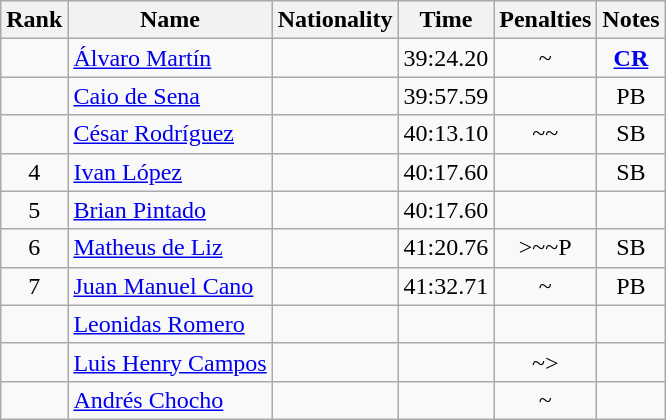<table class="wikitable sortable" style="text-align:center">
<tr>
<th>Rank</th>
<th>Name</th>
<th>Nationality</th>
<th>Time</th>
<th>Penalties</th>
<th>Notes</th>
</tr>
<tr>
<td></td>
<td align=left><a href='#'>Álvaro Martín</a></td>
<td align=left></td>
<td>39:24.20</td>
<td>~</td>
<td><strong><a href='#'>CR</a></strong></td>
</tr>
<tr>
<td></td>
<td align=left><a href='#'>Caio de Sena</a></td>
<td align=left></td>
<td>39:57.59</td>
<td></td>
<td>PB</td>
</tr>
<tr>
<td></td>
<td align=left><a href='#'>César Rodríguez</a></td>
<td align=left></td>
<td>40:13.10</td>
<td>~~</td>
<td>SB</td>
</tr>
<tr>
<td>4</td>
<td align=left><a href='#'>Ivan López</a></td>
<td align=left></td>
<td>40:17.60</td>
<td></td>
<td>SB</td>
</tr>
<tr>
<td>5</td>
<td align=left><a href='#'>Brian Pintado</a></td>
<td align=left></td>
<td>40:17.60</td>
<td></td>
<td></td>
</tr>
<tr>
<td>6</td>
<td align=left><a href='#'>Matheus de Liz</a></td>
<td align=left></td>
<td>41:20.76</td>
<td>>~~P</td>
<td>SB</td>
</tr>
<tr>
<td>7</td>
<td align=left><a href='#'>Juan Manuel Cano</a></td>
<td align=left></td>
<td>41:32.71</td>
<td>~</td>
<td>PB</td>
</tr>
<tr>
<td></td>
<td align=left><a href='#'>Leonidas Romero</a></td>
<td align=left></td>
<td></td>
<td></td>
<td></td>
</tr>
<tr>
<td></td>
<td align=left><a href='#'>Luis Henry Campos</a></td>
<td align=left></td>
<td></td>
<td>~></td>
<td></td>
</tr>
<tr>
<td></td>
<td align=left><a href='#'>Andrés Chocho</a></td>
<td align=left></td>
<td></td>
<td>~</td>
<td></td>
</tr>
</table>
